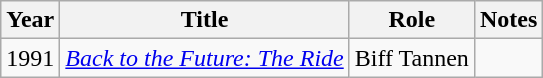<table class="wikitable sortable">
<tr>
<th>Year</th>
<th>Title</th>
<th>Role</th>
<th class="unsortable">Notes</th>
</tr>
<tr>
<td>1991</td>
<td><em><a href='#'>Back to the Future: The Ride</a></em></td>
<td>Biff Tannen</td>
<td></td>
</tr>
</table>
